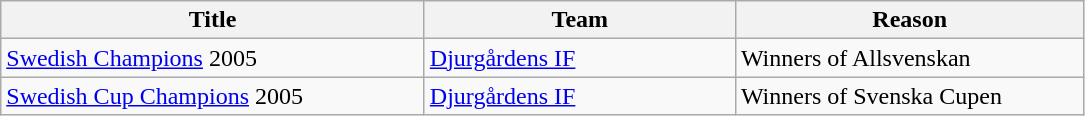<table class="wikitable" style="text-align: left;">
<tr>
<th style="width: 275px;">Title</th>
<th style="width: 200px;">Team</th>
<th style="width: 225px;">Reason</th>
</tr>
<tr>
<td><a href='#'>Swedish Champions</a> 2005</td>
<td><a href='#'>Djurgårdens IF</a></td>
<td>Winners of Allsvenskan</td>
</tr>
<tr>
<td><a href='#'>Swedish Cup Champions</a> 2005</td>
<td><a href='#'>Djurgårdens IF</a></td>
<td>Winners of Svenska Cupen</td>
</tr>
</table>
